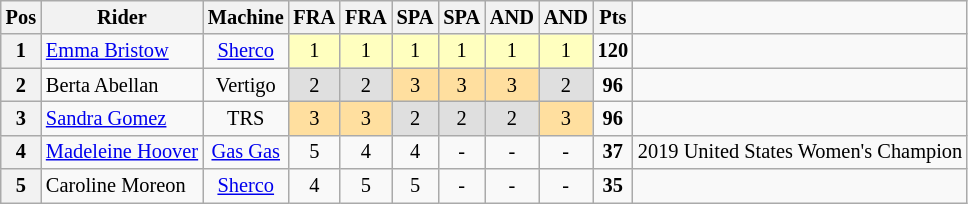<table class="wikitable" style="font-size: 85%; text-align:center">
<tr valign="top">
<th valign="middle">Pos</th>
<th valign="middle">Rider</th>
<th valign="middle">Machine</th>
<th>FRA<br></th>
<th>FRA<br></th>
<th>SPA<br></th>
<th>SPA<br></th>
<th>AND<br></th>
<th>AND<br></th>
<th valign="middle">Pts</th>
</tr>
<tr>
<th>1</th>
<td align="left"> <a href='#'>Emma Bristow</a></td>
<td><a href='#'>Sherco</a></td>
<td style="background:#ffffbf;">1</td>
<td style="background:#ffffbf;">1</td>
<td style="background:#ffffbf;">1</td>
<td style="background:#ffffbf;">1</td>
<td style="background:#ffffbf;">1</td>
<td style="background:#ffffbf;">1</td>
<td><strong>120</strong></td>
<td></td>
</tr>
<tr>
<th>2</th>
<td align="left"> Berta Abellan</td>
<td>Vertigo</td>
<td style="background:#dfdfdf;">2</td>
<td style="background:#dfdfdf;">2</td>
<td style="background:#ffdf9f;">3</td>
<td style="background:#ffdf9f;">3</td>
<td style="background:#ffdf9f;">3</td>
<td style="background:#dfdfdf;">2</td>
<td><strong>96</strong></td>
<td></td>
</tr>
<tr>
<th>3</th>
<td align="left"> <a href='#'>Sandra Gomez</a></td>
<td>TRS</td>
<td style="background:#ffdf9f;">3</td>
<td style="background:#ffdf9f;">3</td>
<td style="background:#dfdfdf;">2</td>
<td style="background:#dfdfdf;">2</td>
<td style="background:#dfdfdf;">2</td>
<td style="background:#ffdf9f;">3</td>
<td><strong>96</strong></td>
<td></td>
</tr>
<tr>
<th>4</th>
<td align="left"> <a href='#'>Madeleine Hoover</a></td>
<td><a href='#'>Gas Gas</a></td>
<td>5</td>
<td>4</td>
<td>4</td>
<td>-</td>
<td>-</td>
<td>-</td>
<td><strong>37</strong></td>
<td>2019 United States Women's Champion</td>
</tr>
<tr>
<th>5</th>
<td align="left"> Caroline Moreon</td>
<td><a href='#'>Sherco</a></td>
<td>4</td>
<td>5</td>
<td>5</td>
<td>-</td>
<td>-</td>
<td>-</td>
<td><strong>35</strong></td>
<td></td>
</tr>
</table>
